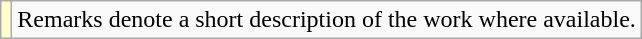<table class="wikitable">
<tr>
<td style="background:#FFFFCC;"></td>
<td>Remarks denote a short description of the work where available.</td>
</tr>
</table>
